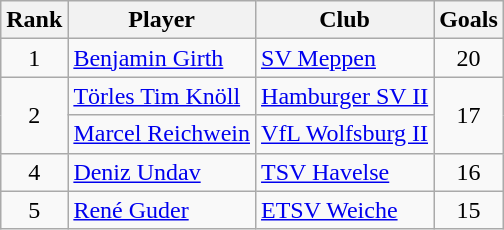<table class="wikitable" style="text-align:center">
<tr>
<th>Rank</th>
<th>Player</th>
<th>Club</th>
<th>Goals</th>
</tr>
<tr>
<td>1</td>
<td align="left"> <a href='#'>Benjamin Girth</a></td>
<td align="left"><a href='#'>SV Meppen</a></td>
<td>20</td>
</tr>
<tr>
<td rowspan=2>2</td>
<td align="left"> <a href='#'>Törles Tim Knöll</a></td>
<td align="left"><a href='#'>Hamburger SV II</a></td>
<td rowspan=2>17</td>
</tr>
<tr>
<td align="left"> <a href='#'>Marcel Reichwein</a></td>
<td align="left"><a href='#'>VfL Wolfsburg II</a></td>
</tr>
<tr>
<td>4</td>
<td align="left"> <a href='#'>Deniz Undav</a></td>
<td align="left"><a href='#'>TSV Havelse</a></td>
<td>16</td>
</tr>
<tr>
<td>5</td>
<td align="left"> <a href='#'>René Guder</a></td>
<td align="left"><a href='#'>ETSV Weiche</a></td>
<td>15</td>
</tr>
</table>
